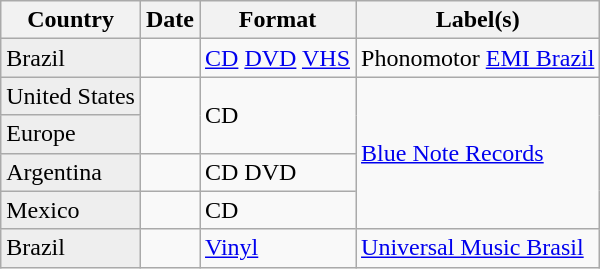<table class="wikitable plainrowheaders">
<tr>
<th scope="col">Country</th>
<th scope="col">Date</th>
<th scope="col">Format</th>
<th scope="col">Label(s)</th>
</tr>
<tr>
<td style="background-color: #eee;">Brazil</td>
<td></td>
<td><a href='#'>CD</a>  <a href='#'>DVD</a>  <a href='#'>VHS</a></td>
<td>Phonomotor <a href='#'>EMI Brazil</a></td>
</tr>
<tr>
<td style="background-color: #eee;">United States</td>
<td rowspan="2"></td>
<td rowspan="2">CD</td>
<td rowspan="4"><a href='#'>Blue Note Records</a></td>
</tr>
<tr>
<td scope="row" style="background-color: #eee;">Europe</td>
</tr>
<tr>
<td style="background-color: #eee;">Argentina</td>
<td></td>
<td>CD  DVD</td>
</tr>
<tr>
<td style="background-color: #eee;">Mexico</td>
<td></td>
<td>CD</td>
</tr>
<tr>
<td style="background-color: #eee;">Brazil</td>
<td></td>
<td><a href='#'>Vinyl</a></td>
<td><a href='#'>Universal Music Brasil</a></td>
</tr>
</table>
